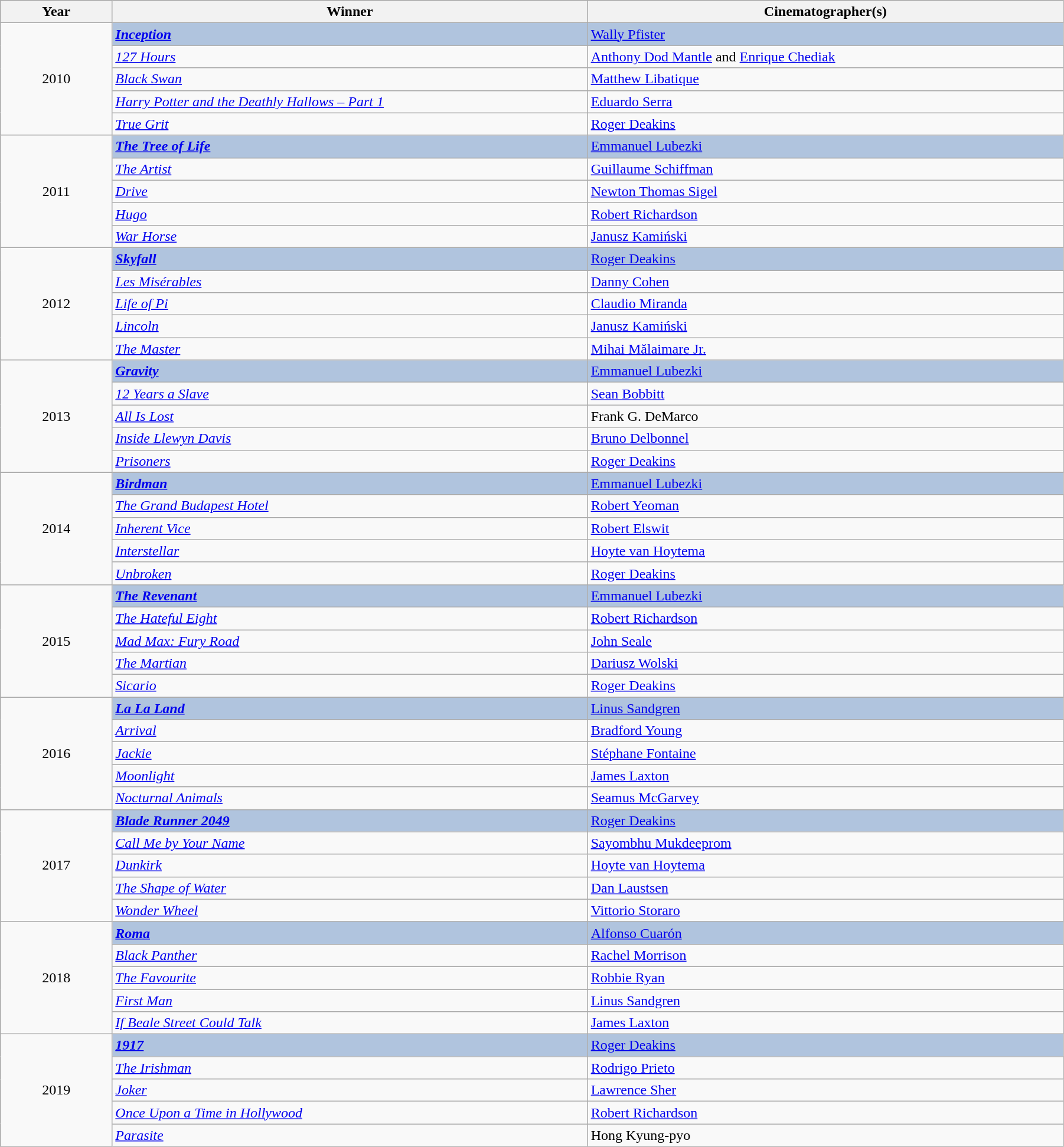<table class="wikitable" width="95%" cellpadding="5">
<tr>
<th width="100"><strong>Year</strong></th>
<th width="450"><strong>Winner</strong></th>
<th width="450"><strong>Cinematographer(s)</strong></th>
</tr>
<tr>
<td rowspan="5" style="text-align:center;">2010</td>
<td style="background:#B0C4DE;"><strong><em><a href='#'>Inception</a></em></strong></td>
<td style="background:#B0C4DE;"><a href='#'>Wally Pfister</a></td>
</tr>
<tr>
<td><em><a href='#'>127 Hours</a></em></td>
<td><a href='#'>Anthony Dod Mantle</a> and <a href='#'>Enrique Chediak</a></td>
</tr>
<tr>
<td><em><a href='#'>Black Swan</a></em></td>
<td><a href='#'>Matthew Libatique</a></td>
</tr>
<tr>
<td><em><a href='#'>Harry Potter and the Deathly Hallows – Part 1</a></em></td>
<td><a href='#'>Eduardo Serra</a></td>
</tr>
<tr>
<td><em><a href='#'>True Grit</a></em></td>
<td><a href='#'>Roger Deakins</a></td>
</tr>
<tr>
<td rowspan="5" style="text-align:center;">2011</td>
<td style="background:#B0C4DE;"><strong><em><a href='#'>The Tree of Life</a></em></strong></td>
<td style="background:#B0C4DE;"><a href='#'>Emmanuel Lubezki</a></td>
</tr>
<tr>
<td><em><a href='#'>The Artist</a></em></td>
<td><a href='#'>Guillaume Schiffman</a></td>
</tr>
<tr>
<td><em><a href='#'>Drive</a></em></td>
<td><a href='#'>Newton Thomas Sigel</a></td>
</tr>
<tr>
<td><em><a href='#'>Hugo</a></em></td>
<td><a href='#'>Robert Richardson</a></td>
</tr>
<tr>
<td><em><a href='#'>War Horse</a></em></td>
<td><a href='#'>Janusz Kamiński</a></td>
</tr>
<tr>
<td rowspan="5" style="text-align:center;">2012</td>
<td style="background:#B0C4DE;"><strong><em><a href='#'>Skyfall</a></em></strong></td>
<td style="background:#B0C4DE;"><a href='#'>Roger Deakins</a></td>
</tr>
<tr>
<td><em><a href='#'>Les Misérables</a></em></td>
<td><a href='#'>Danny Cohen</a></td>
</tr>
<tr>
<td><em><a href='#'>Life of Pi</a></em></td>
<td><a href='#'>Claudio Miranda</a></td>
</tr>
<tr>
<td><em><a href='#'>Lincoln</a></em></td>
<td><a href='#'>Janusz Kamiński</a></td>
</tr>
<tr>
<td><em><a href='#'>The Master</a></em></td>
<td><a href='#'>Mihai Mălaimare Jr.</a></td>
</tr>
<tr>
<td rowspan="5" style="text-align:center;">2013</td>
<td style="background:#B0C4DE;"><strong><em><a href='#'>Gravity</a></em></strong></td>
<td style="background:#B0C4DE;"><a href='#'>Emmanuel Lubezki</a></td>
</tr>
<tr>
<td><em><a href='#'>12 Years a Slave</a></em></td>
<td><a href='#'>Sean Bobbitt</a></td>
</tr>
<tr>
<td><em><a href='#'>All Is Lost</a></em></td>
<td>Frank G. DeMarco</td>
</tr>
<tr>
<td><em><a href='#'>Inside Llewyn Davis</a></em></td>
<td><a href='#'>Bruno Delbonnel</a></td>
</tr>
<tr>
<td><em><a href='#'>Prisoners</a></em></td>
<td><a href='#'>Roger Deakins</a></td>
</tr>
<tr>
<td rowspan="5" style="text-align:center;">2014</td>
<td style="background:#B0C4DE;"><strong><em><a href='#'>Birdman</a></em></strong></td>
<td style="background:#B0C4DE;"><a href='#'>Emmanuel Lubezki</a></td>
</tr>
<tr>
<td><em><a href='#'>The Grand Budapest Hotel</a></em></td>
<td><a href='#'>Robert Yeoman</a></td>
</tr>
<tr>
<td><em><a href='#'>Inherent Vice</a></em></td>
<td><a href='#'>Robert Elswit</a></td>
</tr>
<tr>
<td><em><a href='#'>Interstellar</a></em></td>
<td><a href='#'>Hoyte van Hoytema</a></td>
</tr>
<tr>
<td><em><a href='#'>Unbroken</a></em></td>
<td><a href='#'>Roger Deakins</a></td>
</tr>
<tr>
<td rowspan="5" style="text-align:center;">2015</td>
<td style="background:#B0C4DE;"><strong><em><a href='#'>The Revenant</a></em></strong></td>
<td style="background:#B0C4DE;"><a href='#'>Emmanuel Lubezki</a></td>
</tr>
<tr>
<td><em><a href='#'>The Hateful Eight</a></em></td>
<td><a href='#'>Robert Richardson</a></td>
</tr>
<tr>
<td><em><a href='#'>Mad Max: Fury Road</a></em></td>
<td><a href='#'>John Seale</a></td>
</tr>
<tr>
<td><em><a href='#'>The Martian</a></em></td>
<td><a href='#'>Dariusz Wolski</a></td>
</tr>
<tr>
<td><em><a href='#'>Sicario</a></em></td>
<td><a href='#'>Roger Deakins</a></td>
</tr>
<tr>
<td rowspan="5" style="text-align:center;">2016</td>
<td style="background:#B0C4DE;"><strong><em><a href='#'>La La Land</a></em></strong></td>
<td style="background:#B0C4DE;"><a href='#'>Linus Sandgren</a></td>
</tr>
<tr>
<td><em><a href='#'>Arrival</a></em></td>
<td><a href='#'>Bradford Young</a></td>
</tr>
<tr>
<td><em><a href='#'>Jackie</a></em></td>
<td><a href='#'>Stéphane Fontaine</a></td>
</tr>
<tr>
<td><em><a href='#'>Moonlight</a></em></td>
<td><a href='#'>James Laxton</a></td>
</tr>
<tr>
<td><em><a href='#'>Nocturnal Animals</a></em></td>
<td><a href='#'>Seamus McGarvey</a></td>
</tr>
<tr>
<td rowspan="5" style="text-align:center;">2017</td>
<td style="background:#B0C4DE;"><strong><em><a href='#'>Blade Runner 2049</a></em></strong></td>
<td style="background:#B0C4DE;"><a href='#'>Roger Deakins</a></td>
</tr>
<tr>
<td><em><a href='#'>Call Me by Your Name</a></em></td>
<td><a href='#'>Sayombhu Mukdeeprom</a></td>
</tr>
<tr>
<td><em><a href='#'>Dunkirk</a></em></td>
<td><a href='#'>Hoyte van Hoytema</a></td>
</tr>
<tr>
<td><em><a href='#'>The Shape of Water</a></em></td>
<td><a href='#'>Dan Laustsen</a></td>
</tr>
<tr>
<td><em><a href='#'>Wonder Wheel</a></em></td>
<td><a href='#'>Vittorio Storaro</a></td>
</tr>
<tr>
<td rowspan="5" style="text-align:center;">2018</td>
<td style="background:#B0C4DE;"><strong><em><a href='#'>Roma</a></em></strong></td>
<td style="background:#B0C4DE;"><a href='#'>Alfonso Cuarón</a></td>
</tr>
<tr>
<td><em><a href='#'>Black Panther</a></em></td>
<td><a href='#'>Rachel Morrison</a></td>
</tr>
<tr>
<td><em><a href='#'>The Favourite</a></em></td>
<td><a href='#'>Robbie Ryan</a></td>
</tr>
<tr>
<td><em><a href='#'>First Man</a></em></td>
<td><a href='#'>Linus Sandgren</a></td>
</tr>
<tr>
<td><em><a href='#'>If Beale Street Could Talk</a></em></td>
<td><a href='#'>James Laxton</a></td>
</tr>
<tr>
<td rowspan="5" style="text-align:center;">2019</td>
<td style="background:#B0C4DE;"><strong><em><a href='#'>1917</a></em></strong></td>
<td style="background:#B0C4DE;"><a href='#'>Roger Deakins</a></td>
</tr>
<tr>
<td><em><a href='#'>The Irishman</a></em></td>
<td><a href='#'>Rodrigo Prieto</a></td>
</tr>
<tr>
<td><em><a href='#'>Joker</a></em></td>
<td><a href='#'>Lawrence Sher</a></td>
</tr>
<tr>
<td><em><a href='#'>Once Upon a Time in Hollywood</a></em></td>
<td><a href='#'>Robert Richardson</a></td>
</tr>
<tr>
<td><em><a href='#'>Parasite</a></em></td>
<td>Hong Kyung-pyo</td>
</tr>
</table>
